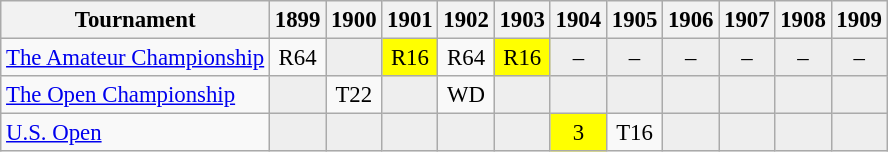<table class="wikitable" style="font-size:95%;text-align:center;">
<tr>
<th>Tournament</th>
<th>1899</th>
<th>1900</th>
<th>1901</th>
<th>1902</th>
<th>1903</th>
<th>1904</th>
<th>1905</th>
<th>1906</th>
<th>1907</th>
<th>1908</th>
<th>1909</th>
</tr>
<tr>
<td align=left><a href='#'>The Amateur Championship</a></td>
<td>R64</td>
<td style="background:#eeeeee;"></td>
<td style="background:yellow;">R16</td>
<td>R64</td>
<td style="background:yellow;">R16</td>
<td style="background:#eeeeee;">–</td>
<td style="background:#eeeeee;">–</td>
<td style="background:#eeeeee;">–</td>
<td style="background:#eeeeee;">–</td>
<td style="background:#eeeeee;">–</td>
<td style="background:#eeeeee;">–</td>
</tr>
<tr>
<td align=left><a href='#'>The Open Championship</a></td>
<td style="background:#eeeeee;"></td>
<td>T22</td>
<td style="background:#eeeeee;"></td>
<td>WD</td>
<td style="background:#eeeeee;"></td>
<td style="background:#eeeeee;"></td>
<td style="background:#eeeeee;"></td>
<td style="background:#eeeeee;"></td>
<td style="background:#eeeeee;"></td>
<td style="background:#eeeeee;"></td>
<td style="background:#eeeeee;"></td>
</tr>
<tr>
<td align=left><a href='#'>U.S. Open</a></td>
<td style="background:#eeeeee;"></td>
<td style="background:#eeeeee;"></td>
<td style="background:#eeeeee;"></td>
<td style="background:#eeeeee;"></td>
<td style="background:#eeeeee;"></td>
<td style="background:yellow;">3</td>
<td>T16</td>
<td style="background:#eeeeee;"></td>
<td style="background:#eeeeee;"></td>
<td style="background:#eeeeee;"></td>
<td style="background:#eeeeee;"></td>
</tr>
</table>
